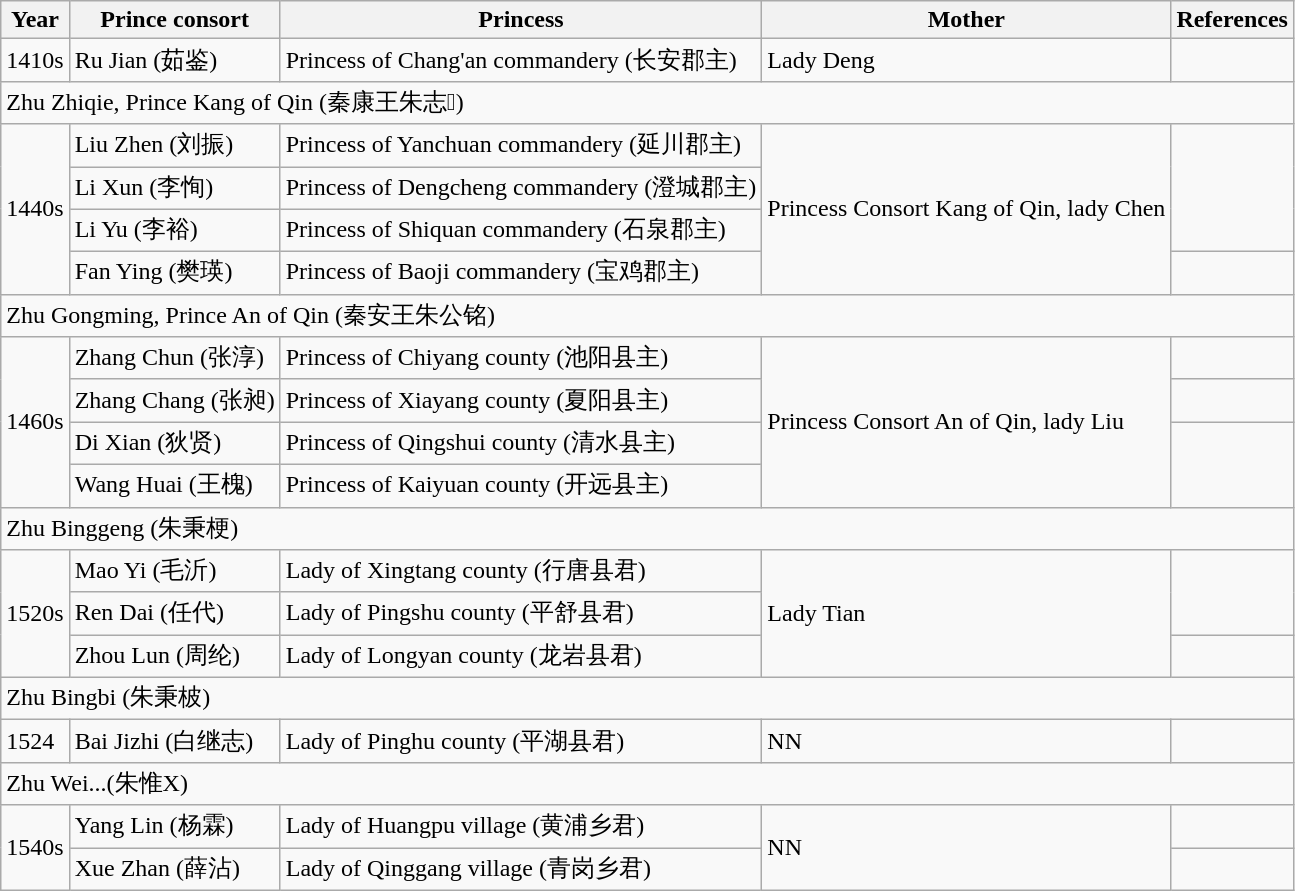<table class="wikitable">
<tr>
<th>Year</th>
<th>Prince consort</th>
<th>Princess</th>
<th>Mother</th>
<th>References</th>
</tr>
<tr>
<td>1410s</td>
<td>Ru Jian (茹鉴)</td>
<td>Princess of Chang'an commandery (长安郡主)</td>
<td>Lady Deng</td>
<td></td>
</tr>
<tr>
<td colspan="5">Zhu Zhiqie, Prince Kang of Qin (秦康王朱志𡐤)</td>
</tr>
<tr>
<td rowspan="4">1440s</td>
<td>Liu Zhen (刘振)</td>
<td>Princess of Yanchuan commandery (延川郡主)</td>
<td rowspan="4">Princess Consort Kang of Qin, lady Chen</td>
<td rowspan="3"></td>
</tr>
<tr>
<td>Li Xun (李恂)</td>
<td>Princess of Dengcheng commandery (澄城郡主)</td>
</tr>
<tr>
<td>Li Yu (李裕)</td>
<td>Princess of Shiquan commandery (石泉郡主)</td>
</tr>
<tr>
<td>Fan Ying (樊瑛)</td>
<td>Princess of Baoji commandery (宝鸡郡主)</td>
<td></td>
</tr>
<tr>
<td colspan="5">Zhu Gongming, Prince An of Qin (秦安王朱公铭)</td>
</tr>
<tr>
<td rowspan="4">1460s</td>
<td>Zhang Chun (张淳)</td>
<td>Princess of Chiyang county (池阳县主)</td>
<td rowspan="4">Princess Consort An of Qin, lady Liu</td>
<td></td>
</tr>
<tr>
<td>Zhang Chang (张昶)</td>
<td>Princess of Xiayang county (夏阳县主)</td>
<td></td>
</tr>
<tr>
<td>Di Xian (狄贤)</td>
<td>Princess of Qingshui county (清水县主)</td>
<td rowspan="2"></td>
</tr>
<tr>
<td>Wang Huai (王槐)</td>
<td>Princess of Kaiyuan county (开远县主)</td>
</tr>
<tr>
<td colspan="5">Zhu Binggeng (朱秉梗)</td>
</tr>
<tr>
<td rowspan="3">1520s</td>
<td>Mao Yi (毛沂)</td>
<td>Lady of Xingtang county (行唐县君)</td>
<td rowspan="3">Lady Tian</td>
<td rowspan="2"></td>
</tr>
<tr>
<td>Ren Dai (任代)</td>
<td>Lady of Pingshu county (平舒县君)</td>
</tr>
<tr>
<td>Zhou Lun (周纶)</td>
<td>Lady of Longyan county (龙岩县君)</td>
<td></td>
</tr>
<tr>
<td colspan="5">Zhu Bingbi (朱秉柀)</td>
</tr>
<tr>
<td>1524</td>
<td>Bai Jizhi (白继志)</td>
<td>Lady of Pinghu county (平湖县君)</td>
<td>NN</td>
<td></td>
</tr>
<tr>
<td colspan="5">Zhu Wei...(朱惟X)</td>
</tr>
<tr>
<td rowspan="2">1540s</td>
<td>Yang Lin (杨霖)</td>
<td>Lady of Huangpu village (黄浦乡君)</td>
<td rowspan="2">NN</td>
<td></td>
</tr>
<tr>
<td>Xue Zhan (薛沾)</td>
<td>Lady of Qinggang village (青岗乡君)</td>
<td></td>
</tr>
</table>
